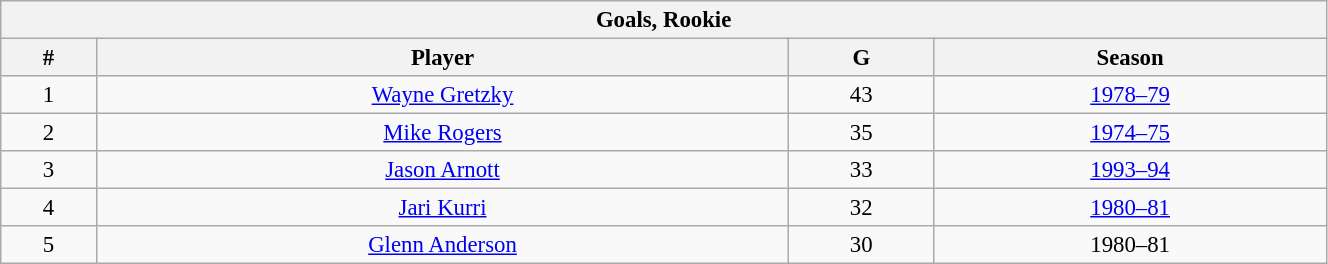<table class="wikitable" style="text-align: center; font-size: 95%" width="70%">
<tr>
<th colspan="4">Goals, Rookie</th>
</tr>
<tr>
<th>#</th>
<th>Player</th>
<th>G</th>
<th>Season</th>
</tr>
<tr>
<td>1</td>
<td><a href='#'>Wayne Gretzky</a></td>
<td>43</td>
<td><a href='#'>1978–79</a></td>
</tr>
<tr>
<td>2</td>
<td><a href='#'>Mike Rogers</a></td>
<td>35</td>
<td><a href='#'>1974–75</a></td>
</tr>
<tr>
<td>3</td>
<td><a href='#'>Jason Arnott</a></td>
<td>33</td>
<td><a href='#'>1993–94</a></td>
</tr>
<tr>
<td>4</td>
<td><a href='#'>Jari Kurri</a></td>
<td>32</td>
<td><a href='#'>1980–81</a></td>
</tr>
<tr>
<td>5</td>
<td><a href='#'>Glenn Anderson</a></td>
<td>30</td>
<td>1980–81</td>
</tr>
</table>
